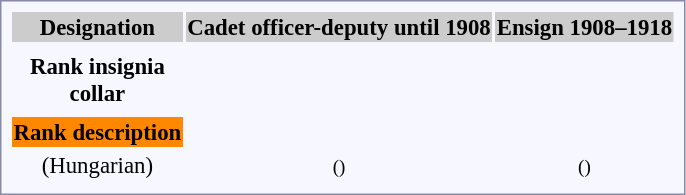<table style="border:1px solid #8888aa; background-color:#f7f8ff; padding:5px; font-size:95%; margin: 0px 12px 12px 0px;">
<tr bgcolor="#CCCCCC">
<th>Designation</th>
<th colspan=2>Cadet officer-deputy until 1908</th>
<th colspan=2>Ensign 1908–1918</th>
</tr>
<tr align="center">
<th></th>
<th rowspan=3></th>
<th rowspan=3></th>
<th rowspan=3></th>
<th rowspan=3></th>
</tr>
<tr align="center">
<th rowspan=1>Rank insignia<br>collar</th>
</tr>
<tr align="center">
<th></th>
</tr>
<tr align="center">
<th style="background:#ff8800; color:black;">Rank description</th>
<td colspan=2></td>
<td colspan=2></td>
</tr>
<tr align="center">
<td>(Hungarian)</td>
<td colspan=2><small>()</small></td>
<td colspan=2><small>()</small></td>
</tr>
<tr align="center">
</tr>
</table>
